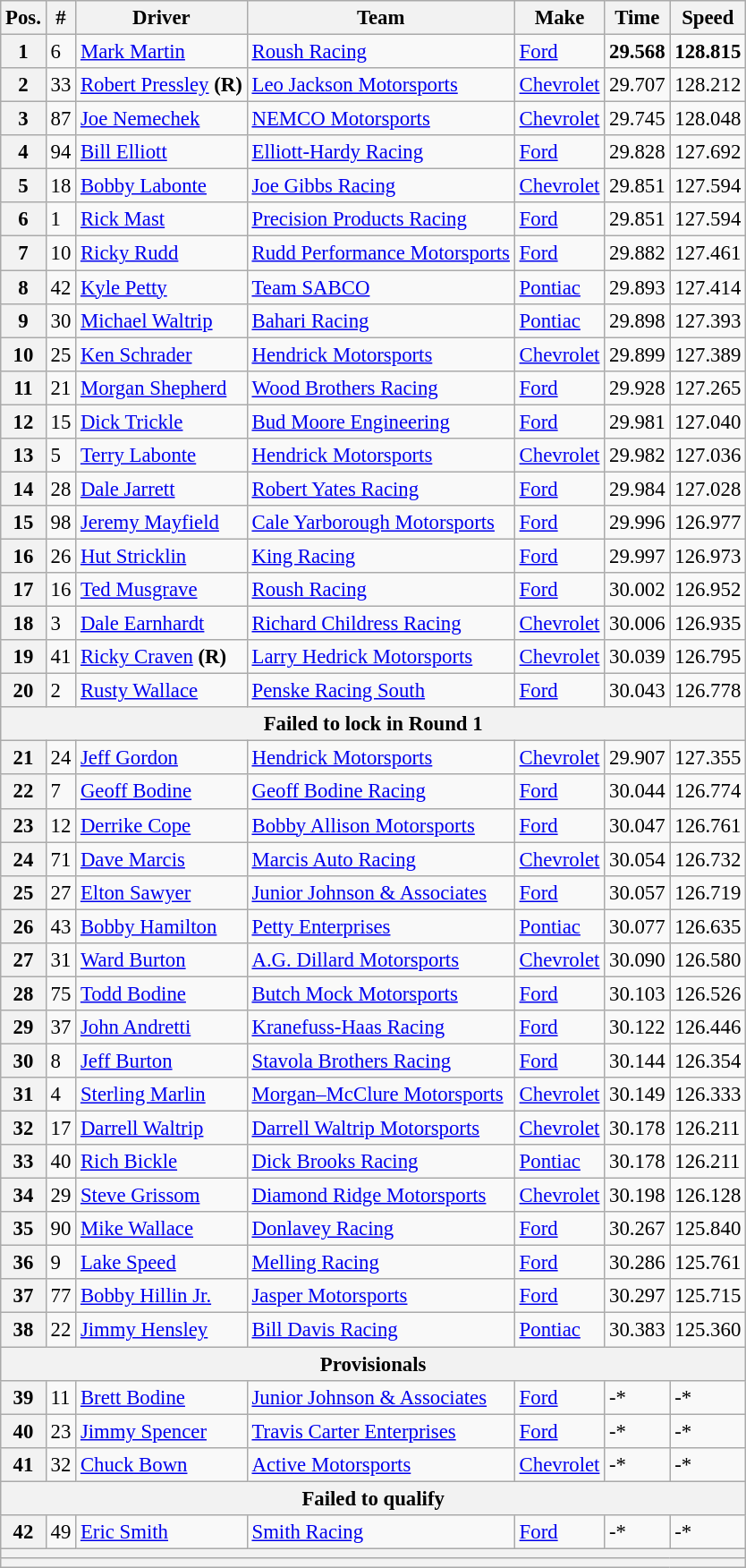<table class="wikitable" style="font-size:95%">
<tr>
<th>Pos.</th>
<th>#</th>
<th>Driver</th>
<th>Team</th>
<th>Make</th>
<th>Time</th>
<th>Speed</th>
</tr>
<tr>
<th>1</th>
<td>6</td>
<td><a href='#'>Mark Martin</a></td>
<td><a href='#'>Roush Racing</a></td>
<td><a href='#'>Ford</a></td>
<td><strong>29.568</strong></td>
<td><strong>128.815</strong></td>
</tr>
<tr>
<th>2</th>
<td>33</td>
<td><a href='#'>Robert Pressley</a> <strong>(R)</strong></td>
<td><a href='#'>Leo Jackson Motorsports</a></td>
<td><a href='#'>Chevrolet</a></td>
<td>29.707</td>
<td>128.212</td>
</tr>
<tr>
<th>3</th>
<td>87</td>
<td><a href='#'>Joe Nemechek</a></td>
<td><a href='#'>NEMCO Motorsports</a></td>
<td><a href='#'>Chevrolet</a></td>
<td>29.745</td>
<td>128.048</td>
</tr>
<tr>
<th>4</th>
<td>94</td>
<td><a href='#'>Bill Elliott</a></td>
<td><a href='#'>Elliott-Hardy Racing</a></td>
<td><a href='#'>Ford</a></td>
<td>29.828</td>
<td>127.692</td>
</tr>
<tr>
<th>5</th>
<td>18</td>
<td><a href='#'>Bobby Labonte</a></td>
<td><a href='#'>Joe Gibbs Racing</a></td>
<td><a href='#'>Chevrolet</a></td>
<td>29.851</td>
<td>127.594</td>
</tr>
<tr>
<th>6</th>
<td>1</td>
<td><a href='#'>Rick Mast</a></td>
<td><a href='#'>Precision Products Racing</a></td>
<td><a href='#'>Ford</a></td>
<td>29.851</td>
<td>127.594</td>
</tr>
<tr>
<th>7</th>
<td>10</td>
<td><a href='#'>Ricky Rudd</a></td>
<td><a href='#'>Rudd Performance Motorsports</a></td>
<td><a href='#'>Ford</a></td>
<td>29.882</td>
<td>127.461</td>
</tr>
<tr>
<th>8</th>
<td>42</td>
<td><a href='#'>Kyle Petty</a></td>
<td><a href='#'>Team SABCO</a></td>
<td><a href='#'>Pontiac</a></td>
<td>29.893</td>
<td>127.414</td>
</tr>
<tr>
<th>9</th>
<td>30</td>
<td><a href='#'>Michael Waltrip</a></td>
<td><a href='#'>Bahari Racing</a></td>
<td><a href='#'>Pontiac</a></td>
<td>29.898</td>
<td>127.393</td>
</tr>
<tr>
<th>10</th>
<td>25</td>
<td><a href='#'>Ken Schrader</a></td>
<td><a href='#'>Hendrick Motorsports</a></td>
<td><a href='#'>Chevrolet</a></td>
<td>29.899</td>
<td>127.389</td>
</tr>
<tr>
<th>11</th>
<td>21</td>
<td><a href='#'>Morgan Shepherd</a></td>
<td><a href='#'>Wood Brothers Racing</a></td>
<td><a href='#'>Ford</a></td>
<td>29.928</td>
<td>127.265</td>
</tr>
<tr>
<th>12</th>
<td>15</td>
<td><a href='#'>Dick Trickle</a></td>
<td><a href='#'>Bud Moore Engineering</a></td>
<td><a href='#'>Ford</a></td>
<td>29.981</td>
<td>127.040</td>
</tr>
<tr>
<th>13</th>
<td>5</td>
<td><a href='#'>Terry Labonte</a></td>
<td><a href='#'>Hendrick Motorsports</a></td>
<td><a href='#'>Chevrolet</a></td>
<td>29.982</td>
<td>127.036</td>
</tr>
<tr>
<th>14</th>
<td>28</td>
<td><a href='#'>Dale Jarrett</a></td>
<td><a href='#'>Robert Yates Racing</a></td>
<td><a href='#'>Ford</a></td>
<td>29.984</td>
<td>127.028</td>
</tr>
<tr>
<th>15</th>
<td>98</td>
<td><a href='#'>Jeremy Mayfield</a></td>
<td><a href='#'>Cale Yarborough Motorsports</a></td>
<td><a href='#'>Ford</a></td>
<td>29.996</td>
<td>126.977</td>
</tr>
<tr>
<th>16</th>
<td>26</td>
<td><a href='#'>Hut Stricklin</a></td>
<td><a href='#'>King Racing</a></td>
<td><a href='#'>Ford</a></td>
<td>29.997</td>
<td>126.973</td>
</tr>
<tr>
<th>17</th>
<td>16</td>
<td><a href='#'>Ted Musgrave</a></td>
<td><a href='#'>Roush Racing</a></td>
<td><a href='#'>Ford</a></td>
<td>30.002</td>
<td>126.952</td>
</tr>
<tr>
<th>18</th>
<td>3</td>
<td><a href='#'>Dale Earnhardt</a></td>
<td><a href='#'>Richard Childress Racing</a></td>
<td><a href='#'>Chevrolet</a></td>
<td>30.006</td>
<td>126.935</td>
</tr>
<tr>
<th>19</th>
<td>41</td>
<td><a href='#'>Ricky Craven</a> <strong>(R)</strong></td>
<td><a href='#'>Larry Hedrick Motorsports</a></td>
<td><a href='#'>Chevrolet</a></td>
<td>30.039</td>
<td>126.795</td>
</tr>
<tr>
<th>20</th>
<td>2</td>
<td><a href='#'>Rusty Wallace</a></td>
<td><a href='#'>Penske Racing South</a></td>
<td><a href='#'>Ford</a></td>
<td>30.043</td>
<td>126.778</td>
</tr>
<tr>
<th colspan="7">Failed to lock in Round 1</th>
</tr>
<tr>
<th>21</th>
<td>24</td>
<td><a href='#'>Jeff Gordon</a></td>
<td><a href='#'>Hendrick Motorsports</a></td>
<td><a href='#'>Chevrolet</a></td>
<td>29.907</td>
<td>127.355</td>
</tr>
<tr>
<th>22</th>
<td>7</td>
<td><a href='#'>Geoff Bodine</a></td>
<td><a href='#'>Geoff Bodine Racing</a></td>
<td><a href='#'>Ford</a></td>
<td>30.044</td>
<td>126.774</td>
</tr>
<tr>
<th>23</th>
<td>12</td>
<td><a href='#'>Derrike Cope</a></td>
<td><a href='#'>Bobby Allison Motorsports</a></td>
<td><a href='#'>Ford</a></td>
<td>30.047</td>
<td>126.761</td>
</tr>
<tr>
<th>24</th>
<td>71</td>
<td><a href='#'>Dave Marcis</a></td>
<td><a href='#'>Marcis Auto Racing</a></td>
<td><a href='#'>Chevrolet</a></td>
<td>30.054</td>
<td>126.732</td>
</tr>
<tr>
<th>25</th>
<td>27</td>
<td><a href='#'>Elton Sawyer</a></td>
<td><a href='#'>Junior Johnson & Associates</a></td>
<td><a href='#'>Ford</a></td>
<td>30.057</td>
<td>126.719</td>
</tr>
<tr>
<th>26</th>
<td>43</td>
<td><a href='#'>Bobby Hamilton</a></td>
<td><a href='#'>Petty Enterprises</a></td>
<td><a href='#'>Pontiac</a></td>
<td>30.077</td>
<td>126.635</td>
</tr>
<tr>
<th>27</th>
<td>31</td>
<td><a href='#'>Ward Burton</a></td>
<td><a href='#'>A.G. Dillard Motorsports</a></td>
<td><a href='#'>Chevrolet</a></td>
<td>30.090</td>
<td>126.580</td>
</tr>
<tr>
<th>28</th>
<td>75</td>
<td><a href='#'>Todd Bodine</a></td>
<td><a href='#'>Butch Mock Motorsports</a></td>
<td><a href='#'>Ford</a></td>
<td>30.103</td>
<td>126.526</td>
</tr>
<tr>
<th>29</th>
<td>37</td>
<td><a href='#'>John Andretti</a></td>
<td><a href='#'>Kranefuss-Haas Racing</a></td>
<td><a href='#'>Ford</a></td>
<td>30.122</td>
<td>126.446</td>
</tr>
<tr>
<th>30</th>
<td>8</td>
<td><a href='#'>Jeff Burton</a></td>
<td><a href='#'>Stavola Brothers Racing</a></td>
<td><a href='#'>Ford</a></td>
<td>30.144</td>
<td>126.354</td>
</tr>
<tr>
<th>31</th>
<td>4</td>
<td><a href='#'>Sterling Marlin</a></td>
<td><a href='#'>Morgan–McClure Motorsports</a></td>
<td><a href='#'>Chevrolet</a></td>
<td>30.149</td>
<td>126.333</td>
</tr>
<tr>
<th>32</th>
<td>17</td>
<td><a href='#'>Darrell Waltrip</a></td>
<td><a href='#'>Darrell Waltrip Motorsports</a></td>
<td><a href='#'>Chevrolet</a></td>
<td>30.178</td>
<td>126.211</td>
</tr>
<tr>
<th>33</th>
<td>40</td>
<td><a href='#'>Rich Bickle</a></td>
<td><a href='#'>Dick Brooks Racing</a></td>
<td><a href='#'>Pontiac</a></td>
<td>30.178</td>
<td>126.211</td>
</tr>
<tr>
<th>34</th>
<td>29</td>
<td><a href='#'>Steve Grissom</a></td>
<td><a href='#'>Diamond Ridge Motorsports</a></td>
<td><a href='#'>Chevrolet</a></td>
<td>30.198</td>
<td>126.128</td>
</tr>
<tr>
<th>35</th>
<td>90</td>
<td><a href='#'>Mike Wallace</a></td>
<td><a href='#'>Donlavey Racing</a></td>
<td><a href='#'>Ford</a></td>
<td>30.267</td>
<td>125.840</td>
</tr>
<tr>
<th>36</th>
<td>9</td>
<td><a href='#'>Lake Speed</a></td>
<td><a href='#'>Melling Racing</a></td>
<td><a href='#'>Ford</a></td>
<td>30.286</td>
<td>125.761</td>
</tr>
<tr>
<th>37</th>
<td>77</td>
<td><a href='#'>Bobby Hillin Jr.</a></td>
<td><a href='#'>Jasper Motorsports</a></td>
<td><a href='#'>Ford</a></td>
<td>30.297</td>
<td>125.715</td>
</tr>
<tr>
<th>38</th>
<td>22</td>
<td><a href='#'>Jimmy Hensley</a></td>
<td><a href='#'>Bill Davis Racing</a></td>
<td><a href='#'>Pontiac</a></td>
<td>30.383</td>
<td>125.360</td>
</tr>
<tr>
<th colspan="7">Provisionals</th>
</tr>
<tr>
<th>39</th>
<td>11</td>
<td><a href='#'>Brett Bodine</a></td>
<td><a href='#'>Junior Johnson & Associates</a></td>
<td><a href='#'>Ford</a></td>
<td>-*</td>
<td>-*</td>
</tr>
<tr>
<th>40</th>
<td>23</td>
<td><a href='#'>Jimmy Spencer</a></td>
<td><a href='#'>Travis Carter Enterprises</a></td>
<td><a href='#'>Ford</a></td>
<td>-*</td>
<td>-*</td>
</tr>
<tr>
<th>41</th>
<td>32</td>
<td><a href='#'>Chuck Bown</a></td>
<td><a href='#'>Active Motorsports</a></td>
<td><a href='#'>Chevrolet</a></td>
<td>-*</td>
<td>-*</td>
</tr>
<tr>
<th colspan="7">Failed to qualify</th>
</tr>
<tr>
<th>42</th>
<td>49</td>
<td><a href='#'>Eric Smith</a></td>
<td><a href='#'>Smith Racing</a></td>
<td><a href='#'>Ford</a></td>
<td>-*</td>
<td>-*</td>
</tr>
<tr>
<th colspan="7"></th>
</tr>
<tr>
<th colspan="7"></th>
</tr>
</table>
